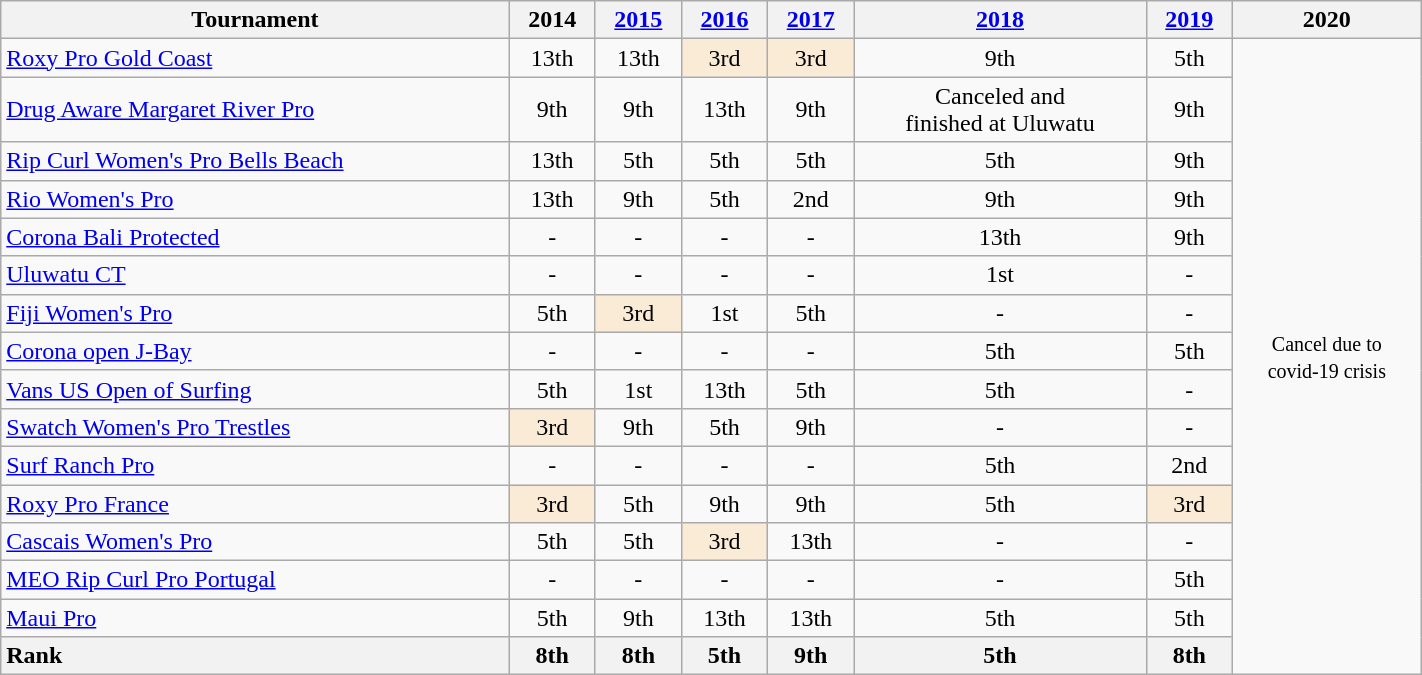<table class=wikitable style="width:75%; text-align: center">
<tr>
<th>Tournament</th>
<th>2014</th>
<th><a href='#'>2015</a></th>
<th><a href='#'>2016</a></th>
<th><a href='#'>2017</a></th>
<th><a href='#'>2018</a></th>
<th><a href='#'>2019</a></th>
<th>2020</th>
</tr>
<tr>
<td style="text-align:left"><a href='#'>Roxy Pro Gold Coast</a></td>
<td>13th</td>
<td>13th</td>
<td Bgcolor=AntiqueWhite>3rd</td>
<td Bgcolor=AntiqueWhite>3rd</td>
<td>9th</td>
<td>5th</td>
<td rowspan="18"><small>Cancel due to</small><br><small>covid-19 crisis</small></td>
</tr>
<tr>
<td style="text-align:left"><a href='#'>Drug Aware Margaret River Pro</a></td>
<td>9th</td>
<td>9th</td>
<td>13th</td>
<td>9th</td>
<td>Canceled and<br>finished at Uluwatu</td>
<td>9th</td>
</tr>
<tr>
<td style="text-align:left"><a href='#'>Rip Curl Women's Pro Bells Beach</a></td>
<td>13th</td>
<td>5th</td>
<td>5th</td>
<td>5th</td>
<td>5th</td>
<td>9th</td>
</tr>
<tr>
<td style="text-align:left"><a href='#'>Rio Women's Pro</a></td>
<td>13th</td>
<td>9th</td>
<td>5th</td>
<td>2nd</td>
<td>9th</td>
<td>9th</td>
</tr>
<tr>
<td style="text-align:left"><a href='#'>Corona Bali Protected</a></td>
<td>-</td>
<td>-</td>
<td>-</td>
<td>-</td>
<td>13th</td>
<td>9th</td>
</tr>
<tr>
<td style="text-align:left"><a href='#'>Uluwatu CT</a></td>
<td>-</td>
<td>-</td>
<td>-</td>
<td>-</td>
<td>1st</td>
<td>-</td>
</tr>
<tr>
<td style="text-align:left"><a href='#'>Fiji Women's Pro</a></td>
<td>5th</td>
<td Bgcolor=AntiqueWhite>3rd</td>
<td>1st</td>
<td>5th</td>
<td>-</td>
<td>-</td>
</tr>
<tr>
<td style="text-align:left"><a href='#'>Corona open J-Bay</a></td>
<td>-</td>
<td>-</td>
<td>-</td>
<td>-</td>
<td>5th</td>
<td>5th</td>
</tr>
<tr>
<td style="text-align:left"><a href='#'>Vans US Open of Surfing</a></td>
<td>5th</td>
<td>1st</td>
<td>13th</td>
<td>5th</td>
<td>5th</td>
<td>-</td>
</tr>
<tr>
<td style="text-align:left"><a href='#'>Swatch Women's Pro Trestles</a></td>
<td Bgcolor=AntiqueWhite>3rd</td>
<td>9th</td>
<td>5th</td>
<td>9th</td>
<td>-</td>
<td>-</td>
</tr>
<tr>
<td style="text-align:left"><a href='#'>Surf Ranch Pro</a></td>
<td>-</td>
<td>-</td>
<td>-</td>
<td>-</td>
<td>5th</td>
<td>2nd</td>
</tr>
<tr>
<td style="text-align:left"><a href='#'>Roxy Pro France</a></td>
<td Bgcolor=AntiqueWhite>3rd</td>
<td>5th</td>
<td>9th</td>
<td>9th</td>
<td>5th</td>
<td Bgcolor=AntiqueWhite>3rd</td>
</tr>
<tr>
<td style="text-align:left"><a href='#'>Cascais Women's Pro</a></td>
<td>5th</td>
<td>5th</td>
<td Bgcolor=AntiqueWhite>3rd</td>
<td>13th</td>
<td>-</td>
<td>-</td>
</tr>
<tr>
<td style="text-align:left"><a href='#'>MEO Rip Curl Pro Portugal</a></td>
<td>-</td>
<td>-</td>
<td>-</td>
<td>-</td>
<td>-</td>
<td>5th</td>
</tr>
<tr>
<td style="text-align:left"><a href='#'>Maui Pro</a></td>
<td>5th</td>
<td>9th</td>
<td>13th</td>
<td>13th</td>
<td>5th</td>
<td>5th</td>
</tr>
<tr>
<th style="text-align:left">Rank</th>
<th>8th</th>
<th>8th</th>
<th>5th</th>
<th>9th</th>
<th>5th</th>
<th>8th</th>
</tr>
</table>
